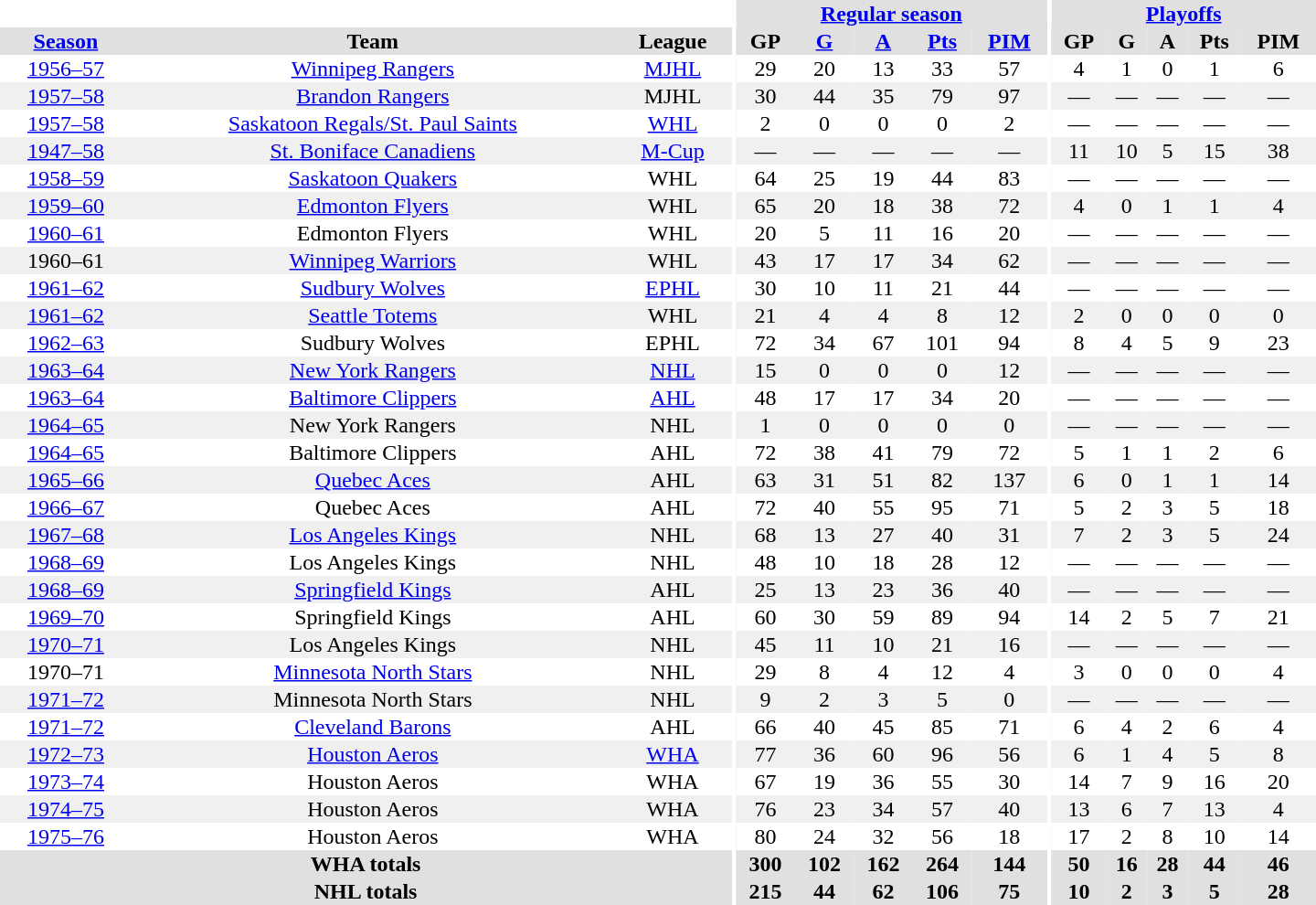<table border="0" cellpadding="1" cellspacing="0" style="text-align:center; width:60em">
<tr bgcolor="#e0e0e0">
<th colspan="3" bgcolor="#ffffff"></th>
<th rowspan="100" bgcolor="#ffffff"></th>
<th colspan="5"><a href='#'>Regular season</a></th>
<th rowspan="100" bgcolor="#ffffff"></th>
<th colspan="5"><a href='#'>Playoffs</a></th>
</tr>
<tr bgcolor="#e0e0e0">
<th><a href='#'>Season</a></th>
<th>Team</th>
<th>League</th>
<th>GP</th>
<th><a href='#'>G</a></th>
<th><a href='#'>A</a></th>
<th><a href='#'>Pts</a></th>
<th><a href='#'>PIM</a></th>
<th>GP</th>
<th>G</th>
<th>A</th>
<th>Pts</th>
<th>PIM</th>
</tr>
<tr>
<td><a href='#'>1956–57</a></td>
<td><a href='#'>Winnipeg Rangers</a></td>
<td><a href='#'>MJHL</a></td>
<td>29</td>
<td>20</td>
<td>13</td>
<td>33</td>
<td>57</td>
<td>4</td>
<td>1</td>
<td>0</td>
<td>1</td>
<td>6</td>
</tr>
<tr bgcolor="#f0f0f0">
<td><a href='#'>1957–58</a></td>
<td><a href='#'>Brandon Rangers</a></td>
<td>MJHL</td>
<td>30</td>
<td>44</td>
<td>35</td>
<td>79</td>
<td>97</td>
<td>—</td>
<td>—</td>
<td>—</td>
<td>—</td>
<td>—</td>
</tr>
<tr>
<td><a href='#'>1957–58</a></td>
<td><a href='#'>Saskatoon Regals/St. Paul Saints</a></td>
<td><a href='#'>WHL</a></td>
<td>2</td>
<td>0</td>
<td>0</td>
<td>0</td>
<td>2</td>
<td>—</td>
<td>—</td>
<td>—</td>
<td>—</td>
<td>—</td>
</tr>
<tr bgcolor="#f0f0f0">
<td><a href='#'>1947–58</a></td>
<td><a href='#'>St. Boniface Canadiens</a></td>
<td><a href='#'>M-Cup</a></td>
<td>—</td>
<td>—</td>
<td>—</td>
<td>—</td>
<td>—</td>
<td>11</td>
<td>10</td>
<td>5</td>
<td>15</td>
<td>38</td>
</tr>
<tr>
<td><a href='#'>1958–59</a></td>
<td><a href='#'>Saskatoon Quakers</a></td>
<td>WHL</td>
<td>64</td>
<td>25</td>
<td>19</td>
<td>44</td>
<td>83</td>
<td>—</td>
<td>—</td>
<td>—</td>
<td>—</td>
<td>—</td>
</tr>
<tr bgcolor="#f0f0f0">
<td><a href='#'>1959–60</a></td>
<td><a href='#'>Edmonton Flyers</a></td>
<td>WHL</td>
<td>65</td>
<td>20</td>
<td>18</td>
<td>38</td>
<td>72</td>
<td>4</td>
<td>0</td>
<td>1</td>
<td>1</td>
<td>4</td>
</tr>
<tr>
<td><a href='#'>1960–61</a></td>
<td>Edmonton Flyers</td>
<td>WHL</td>
<td>20</td>
<td>5</td>
<td>11</td>
<td>16</td>
<td>20</td>
<td>—</td>
<td>—</td>
<td>—</td>
<td>—</td>
<td>—</td>
</tr>
<tr bgcolor="#f0f0f0">
<td>1960–61</td>
<td><a href='#'>Winnipeg Warriors</a></td>
<td>WHL</td>
<td>43</td>
<td>17</td>
<td>17</td>
<td>34</td>
<td>62</td>
<td>—</td>
<td>—</td>
<td>—</td>
<td>—</td>
<td>—</td>
</tr>
<tr>
<td><a href='#'>1961–62</a></td>
<td><a href='#'>Sudbury Wolves</a></td>
<td><a href='#'>EPHL</a></td>
<td>30</td>
<td>10</td>
<td>11</td>
<td>21</td>
<td>44</td>
<td>—</td>
<td>—</td>
<td>—</td>
<td>—</td>
<td>—</td>
</tr>
<tr bgcolor="#f0f0f0">
<td><a href='#'>1961–62</a></td>
<td><a href='#'>Seattle Totems</a></td>
<td>WHL</td>
<td>21</td>
<td>4</td>
<td>4</td>
<td>8</td>
<td>12</td>
<td>2</td>
<td>0</td>
<td>0</td>
<td>0</td>
<td>0</td>
</tr>
<tr>
<td><a href='#'>1962–63</a></td>
<td>Sudbury Wolves</td>
<td>EPHL</td>
<td>72</td>
<td>34</td>
<td>67</td>
<td>101</td>
<td>94</td>
<td>8</td>
<td>4</td>
<td>5</td>
<td>9</td>
<td>23</td>
</tr>
<tr bgcolor="#f0f0f0">
<td><a href='#'>1963–64</a></td>
<td><a href='#'>New York Rangers</a></td>
<td><a href='#'>NHL</a></td>
<td>15</td>
<td>0</td>
<td>0</td>
<td>0</td>
<td>12</td>
<td>—</td>
<td>—</td>
<td>—</td>
<td>—</td>
<td>—</td>
</tr>
<tr>
<td><a href='#'>1963–64</a></td>
<td><a href='#'>Baltimore Clippers</a></td>
<td><a href='#'>AHL</a></td>
<td>48</td>
<td>17</td>
<td>17</td>
<td>34</td>
<td>20</td>
<td>—</td>
<td>—</td>
<td>—</td>
<td>—</td>
<td>—</td>
</tr>
<tr bgcolor="#f0f0f0">
<td><a href='#'>1964–65</a></td>
<td>New York Rangers</td>
<td>NHL</td>
<td>1</td>
<td>0</td>
<td>0</td>
<td>0</td>
<td>0</td>
<td>—</td>
<td>—</td>
<td>—</td>
<td>—</td>
<td>—</td>
</tr>
<tr>
<td><a href='#'>1964–65</a></td>
<td>Baltimore Clippers</td>
<td>AHL</td>
<td>72</td>
<td>38</td>
<td>41</td>
<td>79</td>
<td>72</td>
<td>5</td>
<td>1</td>
<td>1</td>
<td>2</td>
<td>6</td>
</tr>
<tr bgcolor="#f0f0f0">
<td><a href='#'>1965–66</a></td>
<td><a href='#'>Quebec Aces</a></td>
<td>AHL</td>
<td>63</td>
<td>31</td>
<td>51</td>
<td>82</td>
<td>137</td>
<td>6</td>
<td>0</td>
<td>1</td>
<td>1</td>
<td>14</td>
</tr>
<tr>
<td><a href='#'>1966–67</a></td>
<td>Quebec Aces</td>
<td>AHL</td>
<td>72</td>
<td>40</td>
<td>55</td>
<td>95</td>
<td>71</td>
<td>5</td>
<td>2</td>
<td>3</td>
<td>5</td>
<td>18</td>
</tr>
<tr bgcolor="#f0f0f0">
<td><a href='#'>1967–68</a></td>
<td><a href='#'>Los Angeles Kings</a></td>
<td>NHL</td>
<td>68</td>
<td>13</td>
<td>27</td>
<td>40</td>
<td>31</td>
<td>7</td>
<td>2</td>
<td>3</td>
<td>5</td>
<td>24</td>
</tr>
<tr>
<td><a href='#'>1968–69</a></td>
<td>Los Angeles Kings</td>
<td>NHL</td>
<td>48</td>
<td>10</td>
<td>18</td>
<td>28</td>
<td>12</td>
<td>—</td>
<td>—</td>
<td>—</td>
<td>—</td>
<td>—</td>
</tr>
<tr bgcolor="#f0f0f0">
<td><a href='#'>1968–69</a></td>
<td><a href='#'>Springfield Kings</a></td>
<td>AHL</td>
<td>25</td>
<td>13</td>
<td>23</td>
<td>36</td>
<td>40</td>
<td>—</td>
<td>—</td>
<td>—</td>
<td>—</td>
<td>—</td>
</tr>
<tr>
<td><a href='#'>1969–70</a></td>
<td>Springfield Kings</td>
<td>AHL</td>
<td>60</td>
<td>30</td>
<td>59</td>
<td>89</td>
<td>94</td>
<td>14</td>
<td>2</td>
<td>5</td>
<td>7</td>
<td>21</td>
</tr>
<tr bgcolor="#f0f0f0">
<td><a href='#'>1970–71</a></td>
<td>Los Angeles Kings</td>
<td>NHL</td>
<td>45</td>
<td>11</td>
<td>10</td>
<td>21</td>
<td>16</td>
<td>—</td>
<td>—</td>
<td>—</td>
<td>—</td>
<td>—</td>
</tr>
<tr>
<td>1970–71</td>
<td><a href='#'>Minnesota North Stars</a></td>
<td>NHL</td>
<td>29</td>
<td>8</td>
<td>4</td>
<td>12</td>
<td>4</td>
<td>3</td>
<td>0</td>
<td>0</td>
<td>0</td>
<td>4</td>
</tr>
<tr bgcolor="#f0f0f0">
<td><a href='#'>1971–72</a></td>
<td>Minnesota North Stars</td>
<td>NHL</td>
<td>9</td>
<td>2</td>
<td>3</td>
<td>5</td>
<td>0</td>
<td>—</td>
<td>—</td>
<td>—</td>
<td>—</td>
<td>—</td>
</tr>
<tr>
<td><a href='#'>1971–72</a></td>
<td><a href='#'>Cleveland Barons</a></td>
<td>AHL</td>
<td>66</td>
<td>40</td>
<td>45</td>
<td>85</td>
<td>71</td>
<td>6</td>
<td>4</td>
<td>2</td>
<td>6</td>
<td>4</td>
</tr>
<tr bgcolor="#f0f0f0">
<td><a href='#'>1972–73</a></td>
<td><a href='#'>Houston Aeros</a></td>
<td><a href='#'>WHA</a></td>
<td>77</td>
<td>36</td>
<td>60</td>
<td>96</td>
<td>56</td>
<td>6</td>
<td>1</td>
<td>4</td>
<td>5</td>
<td>8</td>
</tr>
<tr>
<td><a href='#'>1973–74</a></td>
<td>Houston Aeros</td>
<td>WHA</td>
<td>67</td>
<td>19</td>
<td>36</td>
<td>55</td>
<td>30</td>
<td>14</td>
<td>7</td>
<td>9</td>
<td>16</td>
<td>20</td>
</tr>
<tr bgcolor="#f0f0f0">
<td><a href='#'>1974–75</a></td>
<td>Houston Aeros</td>
<td>WHA</td>
<td>76</td>
<td>23</td>
<td>34</td>
<td>57</td>
<td>40</td>
<td>13</td>
<td>6</td>
<td>7</td>
<td>13</td>
<td>4</td>
</tr>
<tr>
<td><a href='#'>1975–76</a></td>
<td>Houston Aeros</td>
<td>WHA</td>
<td>80</td>
<td>24</td>
<td>32</td>
<td>56</td>
<td>18</td>
<td>17</td>
<td>2</td>
<td>8</td>
<td>10</td>
<td>14</td>
</tr>
<tr bgcolor="#e0e0e0">
<th colspan="3">WHA totals</th>
<th>300</th>
<th>102</th>
<th>162</th>
<th>264</th>
<th>144</th>
<th>50</th>
<th>16</th>
<th>28</th>
<th>44</th>
<th>46</th>
</tr>
<tr bgcolor="#e0e0e0">
<th colspan="3">NHL totals</th>
<th>215</th>
<th>44</th>
<th>62</th>
<th>106</th>
<th>75</th>
<th>10</th>
<th>2</th>
<th>3</th>
<th>5</th>
<th>28</th>
</tr>
</table>
